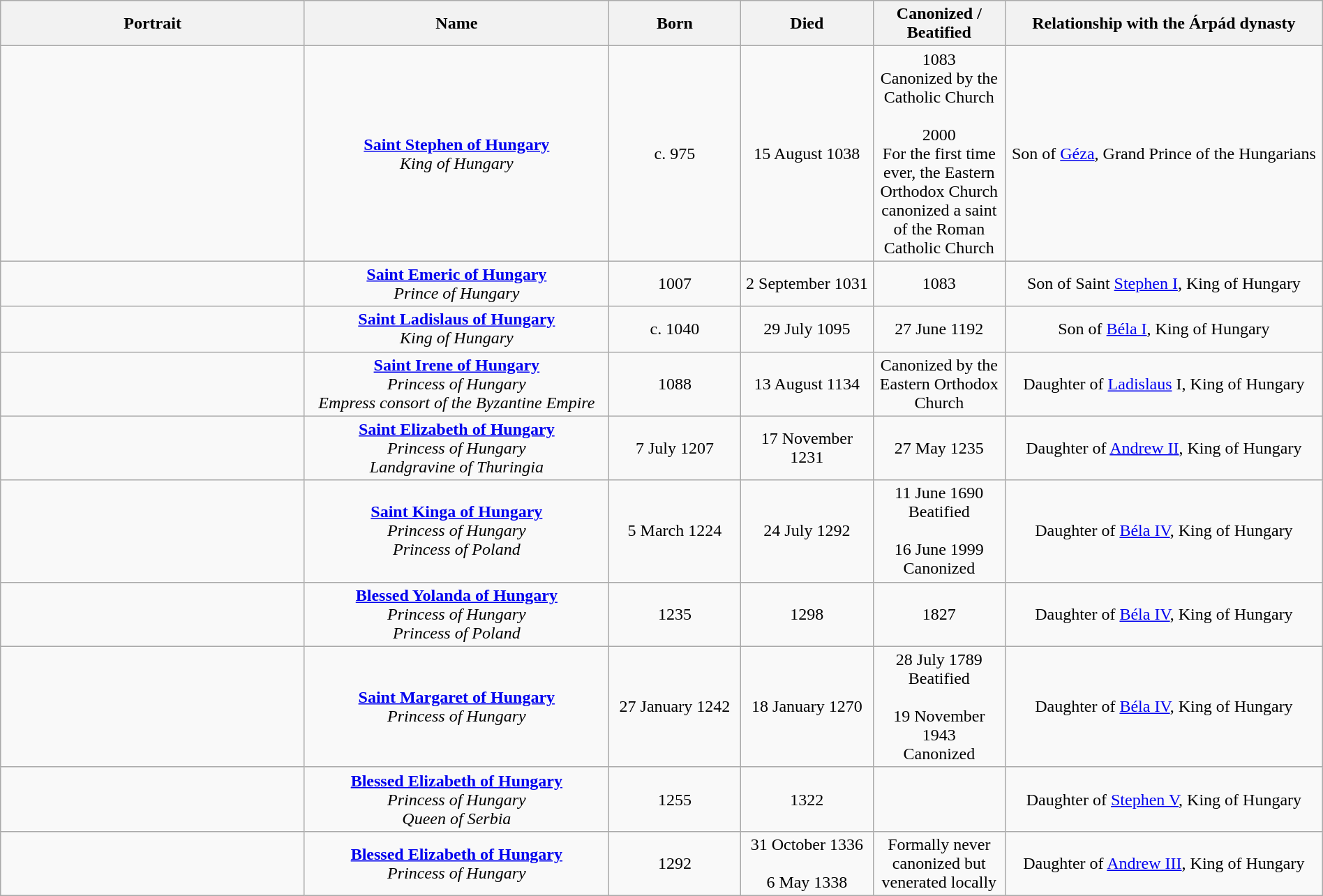<table class="wikitable" width="100%">
<tr>
<th width="23%">Portrait</th>
<th width="23%">Name</th>
<th width="10%">Born</th>
<th width="10%">Died</th>
<th width="10%">Canonized / Beatified</th>
<th width="24%">Relationship with the Árpád dynasty</th>
</tr>
<tr>
<td align="center"></td>
<td align="center"><strong><a href='#'>Saint Stephen of Hungary</a></strong><br><em>King of Hungary</em></td>
<td align="center"><abbr>c.</abbr> 975</td>
<td align="center">15 August 1038</td>
<td align="center">1083<br>Canonized by the Catholic Church<br><br>2000<br>For the first time ever, the Eastern Orthodox Church canonized a saint of the Roman Catholic Church</td>
<td align="center">Son of <a href='#'>Géza</a>, Grand Prince of the Hungarians</td>
</tr>
<tr>
<td align="center"></td>
<td align="center"><strong><a href='#'>Saint Emeric of Hungary</a></strong><br><em>Prince of Hungary</em></td>
<td align="center">1007</td>
<td align="center">2 September 1031</td>
<td align="center">1083</td>
<td align="center">Son of Saint <a href='#'>Stephen I</a>, King of Hungary</td>
</tr>
<tr>
<td align="center"></td>
<td align="center"><strong><a href='#'>Saint Ladislaus of Hungary</a></strong><br><em>King of Hungary</em></td>
<td align="center">c. 1040</td>
<td align="center">29 July 1095</td>
<td align="center">27 June 1192</td>
<td align="center">Son of <a href='#'>Béla I</a>, King of Hungary</td>
</tr>
<tr>
<td align="center"></td>
<td align="center"><strong><a href='#'>Saint Irene of Hungary</a></strong><br><em>Princess of Hungary<br>Empress consort of the Byzantine Empire</em></td>
<td align="center">1088</td>
<td align="center">13 August 1134</td>
<td align="center">Canonized by the Eastern Orthodox Church</td>
<td align="center">Daughter of <a href='#'>Ladislaus</a> I, King of Hungary</td>
</tr>
<tr>
<td align="center"></td>
<td align="center"><strong><a href='#'>Saint Elizabeth of Hungary</a></strong><br><em>Princess of Hungary</em><br><em>Landgravine of Thuringia</em></td>
<td align="center">7 July 1207</td>
<td align="center">17 November 1231</td>
<td align="center">27 May 1235</td>
<td align="center">Daughter of <a href='#'>Andrew II</a>, King of Hungary</td>
</tr>
<tr>
<td align="center"></td>
<td align="center"><strong><a href='#'>Saint Kinga of Hungary</a></strong><br><em>Princess of Hungary<br>Princess of Poland</em></td>
<td align="center">5 March 1224</td>
<td align="center">24 July 1292</td>
<td align="center">11 June 1690<br>Beatified<br><br>16 June 1999<br>Canonized</td>
<td align="center">Daughter of <a href='#'>Béla IV</a>, King of Hungary</td>
</tr>
<tr>
<td align="center"></td>
<td align="center"><strong><a href='#'>Blessed Yolanda of Hungary</a></strong><br><em>Princess of Hungary<br>Princess of Poland</em></td>
<td align="center">1235</td>
<td align="center">1298</td>
<td align="center">1827</td>
<td align="center">Daughter of <a href='#'>Béla IV</a>, King of Hungary</td>
</tr>
<tr>
<td align="center"></td>
<td align="center"><strong><a href='#'>Saint Margaret of Hungary</a></strong><br><em>Princess of Hungary</em></td>
<td align="center">27 January 1242</td>
<td align="center">18 January 1270</td>
<td align="center">28 July 1789<br>Beatified<br><br>19 November 1943<br>Canonized</td>
<td align="center">Daughter of <a href='#'>Béla IV</a>, King of Hungary</td>
</tr>
<tr>
<td align="center"></td>
<td align="center"><strong><a href='#'>Blessed Elizabeth of Hungary</a></strong><br><em>Princess of Hungary<br>Queen of Serbia</em></td>
<td align="center">1255</td>
<td align="center">1322</td>
<td align="center"></td>
<td align="center">Daughter of <a href='#'>Stephen V</a>, King of Hungary</td>
</tr>
<tr>
<td align="center"></td>
<td align="center"><strong><a href='#'>Blessed Elizabeth of Hungary</a></strong><br><em>Princess of Hungary</em></td>
<td align="center">1292</td>
<td align="center">31 October 1336<br><br>6 May 1338</td>
<td align="center">Formally never canonized but venerated locally</td>
<td align="center">Daughter of <a href='#'>Andrew III</a>, King of Hungary</td>
</tr>
</table>
